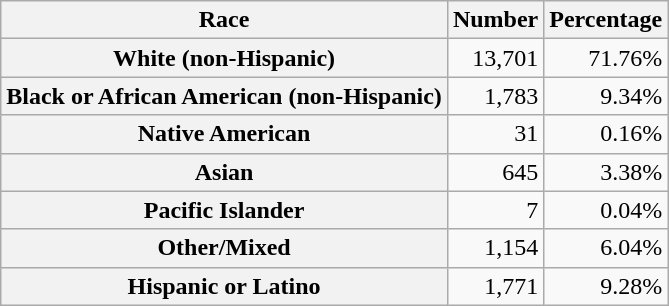<table class="wikitable" style="text-align:right">
<tr>
<th scope="col">Race</th>
<th scope="col">Number</th>
<th scope="col">Percentage</th>
</tr>
<tr>
<th scope="row">White (non-Hispanic)</th>
<td>13,701</td>
<td>71.76%</td>
</tr>
<tr>
<th scope="row">Black or African American (non-Hispanic)</th>
<td>1,783</td>
<td>9.34%</td>
</tr>
<tr>
<th scope="row">Native American</th>
<td>31</td>
<td>0.16%</td>
</tr>
<tr>
<th scope="row">Asian</th>
<td>645</td>
<td>3.38%</td>
</tr>
<tr>
<th scope="row">Pacific Islander</th>
<td>7</td>
<td>0.04%</td>
</tr>
<tr>
<th scope="row">Other/Mixed</th>
<td>1,154</td>
<td>6.04%</td>
</tr>
<tr>
<th scope="row">Hispanic or Latino</th>
<td>1,771</td>
<td>9.28%</td>
</tr>
</table>
